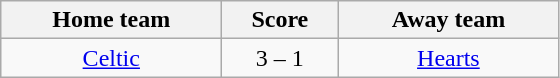<table class="wikitable" style="text-align: center">
<tr>
<th width=140>Home team</th>
<th width=70>Score</th>
<th width=140>Away team</th>
</tr>
<tr>
<td><a href='#'>Celtic</a></td>
<td>3 – 1</td>
<td><a href='#'>Hearts</a></td>
</tr>
</table>
